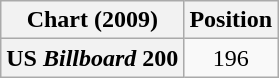<table class="wikitable plainrowheaders" style="text-align:center">
<tr>
<th scope="col">Chart (2009)</th>
<th scope="col">Position</th>
</tr>
<tr>
<th scope="row">US <em>Billboard</em> 200</th>
<td>196</td>
</tr>
</table>
